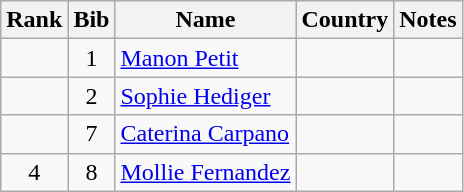<table class="wikitable" style="text-align:center;">
<tr>
<th>Rank</th>
<th>Bib</th>
<th>Name</th>
<th>Country</th>
<th>Notes</th>
</tr>
<tr>
<td></td>
<td>1</td>
<td align=left><a href='#'>Manon Petit</a></td>
<td align=left></td>
<td></td>
</tr>
<tr>
<td></td>
<td>2</td>
<td align=left><a href='#'>Sophie Hediger</a></td>
<td align=left></td>
<td></td>
</tr>
<tr>
<td></td>
<td>7</td>
<td align=left><a href='#'>Caterina Carpano</a></td>
<td align=left></td>
<td></td>
</tr>
<tr>
<td>4</td>
<td>8</td>
<td align=left><a href='#'>Mollie Fernandez</a></td>
<td align=left></td>
<td></td>
</tr>
</table>
